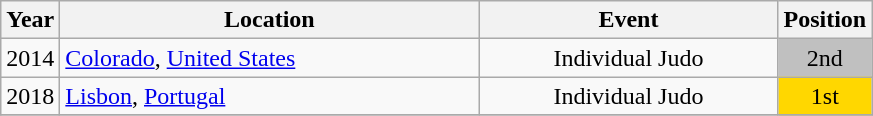<table class="wikitable" style="text-align:center;">
<tr>
<th>Year</th>
<th style="width:17em">Location</th>
<th style="width:12em">Event</th>
<th>Position</th>
</tr>
<tr>
<td>2014</td>
<td rowspan="1" align="left"> <a href='#'>Colorado</a>, <a href='#'>United States</a></td>
<td>Individual Judo</td>
<td bgcolor="Silver">2nd</td>
</tr>
<tr>
<td>2018</td>
<td rowspan="1" align="left"> <a href='#'>Lisbon</a>, <a href='#'>Portugal</a></td>
<td>Individual Judo</td>
<td bgcolor="Gold">1st</td>
</tr>
<tr>
</tr>
</table>
